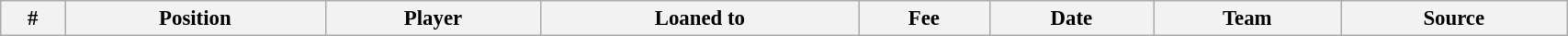<table class="wikitable sortable" style="width:90%; text-align:center; font-size:95%; text-align:left;">
<tr>
<th><strong>#</strong></th>
<th><strong>Position </strong></th>
<th><strong>Player </strong></th>
<th><strong>Loaned to</strong></th>
<th><strong>Fee </strong></th>
<th><strong>Date </strong></th>
<th><strong>Team</strong></th>
<th><strong>Source</strong></th>
</tr>
</table>
